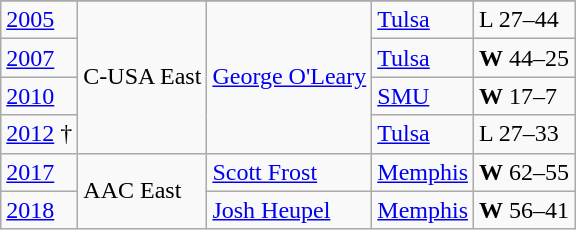<table class="wikitable">
<tr>
</tr>
<tr>
<td><a href='#'>2005</a></td>
<td rowspan="4">C-USA East</td>
<td rowspan="4"><a href='#'>George O'Leary</a></td>
<td><a href='#'>Tulsa</a></td>
<td>L 27–44</td>
</tr>
<tr>
<td><a href='#'>2007</a></td>
<td><a href='#'>Tulsa</a></td>
<td><strong>W</strong> 44–25</td>
</tr>
<tr>
<td><a href='#'>2010</a></td>
<td><a href='#'>SMU</a></td>
<td><strong>W</strong> 17–7</td>
</tr>
<tr>
<td><a href='#'>2012</a> †</td>
<td><a href='#'>Tulsa</a></td>
<td>L 27–33</td>
</tr>
<tr>
<td><a href='#'>2017</a></td>
<td rowspan="2">AAC East</td>
<td><a href='#'>Scott Frost</a></td>
<td><a href='#'>Memphis</a></td>
<td><strong>W</strong> 62–55</td>
</tr>
<tr>
<td><a href='#'>2018</a></td>
<td><a href='#'>Josh Heupel</a></td>
<td><a href='#'>Memphis</a></td>
<td><strong>W</strong> 56–41</td>
</tr>
</table>
